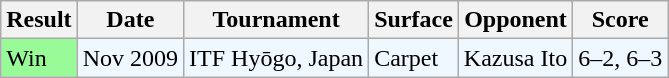<table class="sortable wikitable">
<tr>
<th>Result</th>
<th>Date</th>
<th>Tournament</th>
<th>Surface</th>
<th>Opponent</th>
<th>Score</th>
</tr>
<tr bgcolor=f0f8ff>
<td style="background:#98fb98;">Win</td>
<td>Nov 2009</td>
<td>ITF Hyōgo, Japan</td>
<td>Carpet</td>
<td> Kazusa Ito</td>
<td>6–2, 6–3</td>
</tr>
</table>
